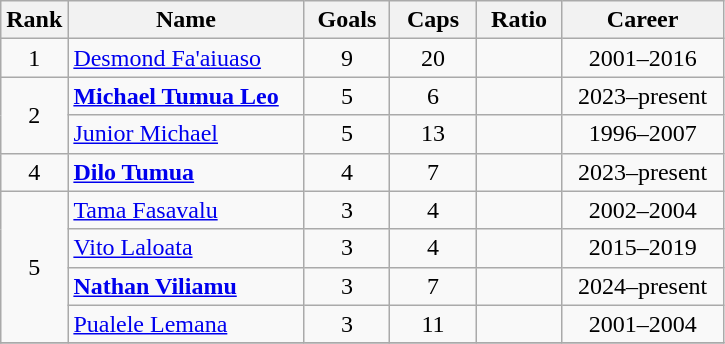<table class="wikitable sortable" style="text-align: center;">
<tr>
<th width=30px>Rank</th>
<th class="unsortable" width=150px>Name</th>
<th width=50px>Goals</th>
<th width=50px>Caps</th>
<th width=50px>Ratio</th>
<th class="unsortable" width=100px>Career</th>
</tr>
<tr>
<td>1</td>
<td align="left"><a href='#'>Desmond Fa'aiuaso</a></td>
<td>9</td>
<td>20</td>
<td></td>
<td>2001–2016</td>
</tr>
<tr>
<td rowspan=2>2</td>
<td align="left"><strong><a href='#'>Michael Tumua Leo</a></strong></td>
<td>5</td>
<td>6</td>
<td></td>
<td>2023–present</td>
</tr>
<tr>
<td align="left"><a href='#'>Junior Michael</a></td>
<td>5</td>
<td>13</td>
<td></td>
<td>1996–2007</td>
</tr>
<tr>
<td>4</td>
<td align="left"><strong><a href='#'>Dilo Tumua</a></strong></td>
<td>4</td>
<td>7</td>
<td></td>
<td>2023–present</td>
</tr>
<tr>
<td rowspan=4>5</td>
<td align="left"><a href='#'>Tama Fasavalu</a></td>
<td>3</td>
<td>4</td>
<td></td>
<td>2002–2004</td>
</tr>
<tr>
<td align="left"><a href='#'>Vito Laloata</a></td>
<td>3</td>
<td>4</td>
<td></td>
<td>2015–2019</td>
</tr>
<tr>
<td align="left"><strong><a href='#'>Nathan Viliamu</a></strong></td>
<td>3</td>
<td>7</td>
<td></td>
<td>2024–present</td>
</tr>
<tr>
<td align="left"><a href='#'>Pualele Lemana</a></td>
<td>3</td>
<td>11</td>
<td></td>
<td>2001–2004</td>
</tr>
<tr>
</tr>
</table>
